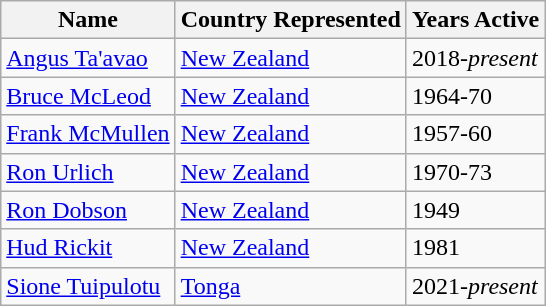<table class="wikitable sortable">
<tr>
<th>Name</th>
<th>Country Represented</th>
<th>Years Active</th>
</tr>
<tr>
<td><a href='#'>Angus Ta'avao</a></td>
<td><a href='#'>New Zealand</a></td>
<td>2018-<em>present</em></td>
</tr>
<tr>
<td><a href='#'>Bruce McLeod</a></td>
<td><a href='#'>New Zealand</a></td>
<td>1964-70</td>
</tr>
<tr>
<td><a href='#'>Frank McMullen</a></td>
<td><a href='#'>New Zealand</a></td>
<td>1957-60</td>
</tr>
<tr>
<td><a href='#'>Ron Urlich</a></td>
<td><a href='#'>New Zealand</a></td>
<td>1970-73</td>
</tr>
<tr>
<td><a href='#'>Ron Dobson</a></td>
<td><a href='#'>New Zealand</a></td>
<td>1949</td>
</tr>
<tr>
<td><a href='#'>Hud Rickit</a></td>
<td><a href='#'>New Zealand</a></td>
<td>1981</td>
</tr>
<tr>
<td><a href='#'>Sione Tuipulotu</a></td>
<td><a href='#'>Tonga</a></td>
<td>2021-<em>present</em></td>
</tr>
</table>
